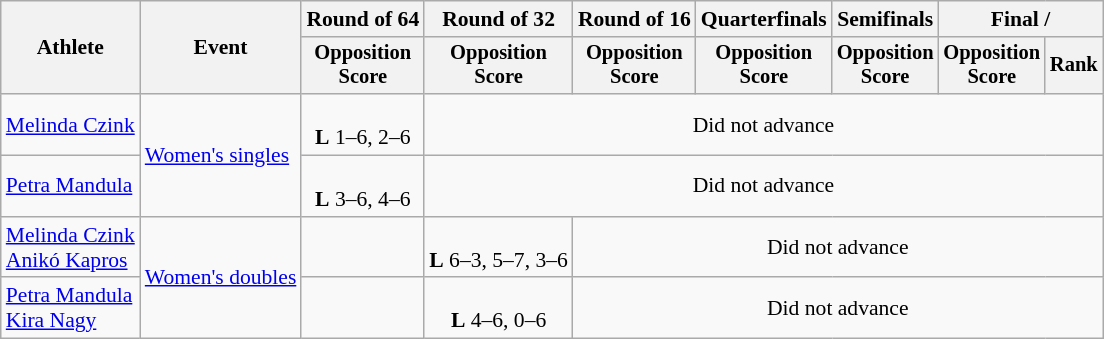<table class=wikitable style="font-size:90%">
<tr>
<th rowspan="2">Athlete</th>
<th rowspan="2">Event</th>
<th>Round of 64</th>
<th>Round of 32</th>
<th>Round of 16</th>
<th>Quarterfinals</th>
<th>Semifinals</th>
<th colspan=2>Final / </th>
</tr>
<tr style="font-size:95%">
<th>Opposition<br>Score</th>
<th>Opposition<br>Score</th>
<th>Opposition<br>Score</th>
<th>Opposition<br>Score</th>
<th>Opposition<br>Score</th>
<th>Opposition<br>Score</th>
<th>Rank</th>
</tr>
<tr align=center>
<td align=left><a href='#'>Melinda Czink</a></td>
<td align=left rowspan=2><a href='#'>Women's singles</a></td>
<td><br><strong>L</strong> 1–6, 2–6</td>
<td colspan=6>Did not advance</td>
</tr>
<tr align=center>
<td align=left><a href='#'>Petra Mandula</a></td>
<td><br><strong>L</strong> 3–6, 4–6</td>
<td colspan=6>Did not advance</td>
</tr>
<tr align=center>
<td align=left><a href='#'>Melinda Czink</a><br><a href='#'>Anikó Kapros</a></td>
<td align=left rowspan=2><a href='#'>Women's doubles</a></td>
<td></td>
<td><br><strong>L</strong> 6–3, 5–7, 3–6</td>
<td colspan=5>Did not advance</td>
</tr>
<tr align=center>
<td align=left><a href='#'>Petra Mandula</a><br><a href='#'>Kira Nagy</a></td>
<td></td>
<td><br><strong>L</strong> 4–6, 0–6</td>
<td colspan=5>Did not advance</td>
</tr>
</table>
